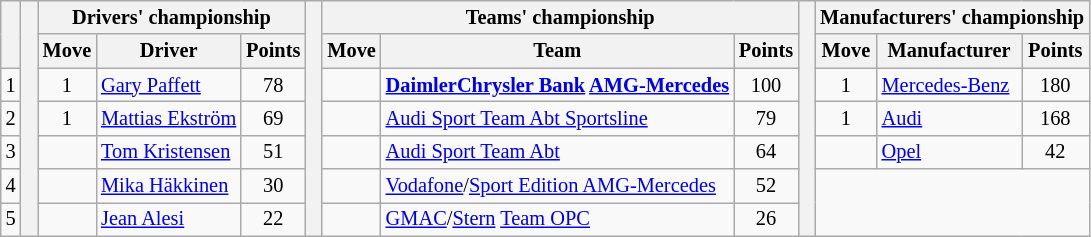<table class="wikitable" style="font-size:85%;">
<tr>
<th rowspan="2"></th>
<th rowspan="7" style="width:5px;"></th>
<th colspan="3">Drivers' championship</th>
<th rowspan="7" style="width:5px;"></th>
<th colspan="3" nowrap>Teams' championship</th>
<th rowspan="7" style="width:5px;"></th>
<th colspan="3" nowrap>Manufacturers' championship</th>
</tr>
<tr>
<th>Move</th>
<th>Driver</th>
<th>Points</th>
<th>Move</th>
<th>Team</th>
<th>Points</th>
<th>Move</th>
<th>Manufacturer</th>
<th>Points</th>
</tr>
<tr>
<td align="center">1</td>
<td align="center"> 1</td>
<td> <a href='#'>Gary Paffett</a></td>
<td align="center">78</td>
<td align="center"></td>
<td> <strong><a href='#'>DaimlerChrysler Bank</a> <a href='#'>AMG-Mercedes</a></strong></td>
<td align="center">100</td>
<td align="center"> 1</td>
<td> <a href='#'>Mercedes-Benz</a></td>
<td align="center">180</td>
</tr>
<tr>
<td align="center">2</td>
<td align="center"> 1</td>
<td> <a href='#'>Mattias Ekström</a></td>
<td align="center">69</td>
<td align="center"></td>
<td> <a href='#'>Audi Sport Team Abt Sportsline</a></td>
<td align="center">79</td>
<td align="center"> 1</td>
<td> <a href='#'>Audi</a></td>
<td align="center">168</td>
</tr>
<tr>
<td align="center">3</td>
<td align="center"></td>
<td> <a href='#'>Tom Kristensen</a></td>
<td align="center">51</td>
<td align="center"></td>
<td> <a href='#'>Audi Sport Team Abt</a></td>
<td align="center">64</td>
<td align="center"></td>
<td> <a href='#'>Opel</a></td>
<td align="center">42</td>
</tr>
<tr>
<td align="center">4</td>
<td align="center"></td>
<td> <a href='#'>Mika Häkkinen</a></td>
<td align="center">30</td>
<td align="center"></td>
<td> <a href='#'>Vodafone</a>/<a href='#'>Sport Edition AMG-Mercedes</a></td>
<td align="center">52</td>
</tr>
<tr>
<td align="center">5</td>
<td align="center"></td>
<td> <a href='#'>Jean Alesi</a></td>
<td align="center">22</td>
<td align="center"></td>
<td> <a href='#'>GMAC</a>/<a href='#'>Stern</a> <a href='#'>Team OPC</a></td>
<td align="center">26</td>
</tr>
</table>
